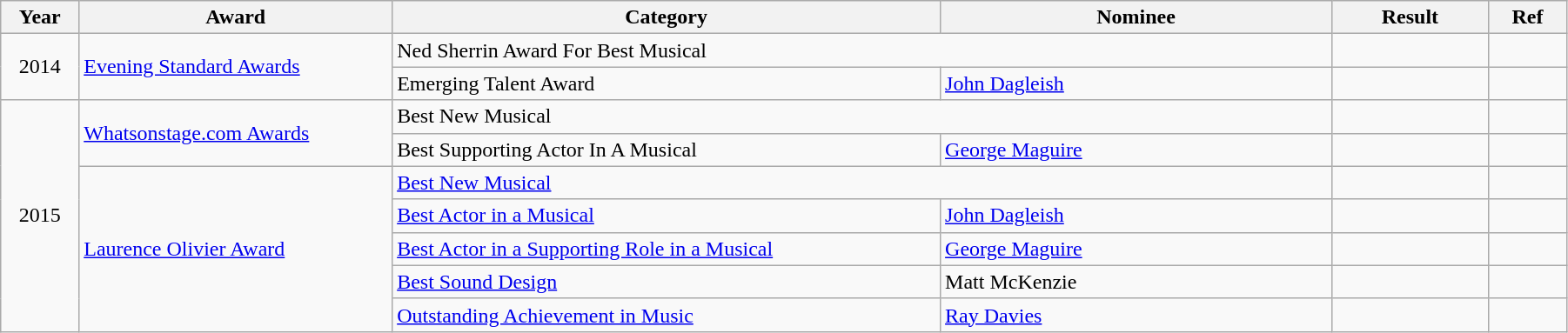<table class="wikitable" width="95%">
<tr>
<th width="5%">Year</th>
<th width="20%">Award</th>
<th width="35%">Category</th>
<th width="25%">Nominee</th>
<th width="10%">Result</th>
<th width="5%">Ref</th>
</tr>
<tr>
<td rowspan="2" align="center">2014</td>
<td rowspan="2"><a href='#'>Evening Standard Awards</a></td>
<td colspan="2">Ned Sherrin Award For Best Musical</td>
<td></td>
<td rowspan="1" align="center"></td>
</tr>
<tr>
<td colspan="1">Emerging Talent Award</td>
<td><a href='#'>John Dagleish</a></td>
<td></td>
<td rowspan="1" align="center"></td>
</tr>
<tr>
<td rowspan="7" align="center">2015</td>
<td rowspan="2"><a href='#'>Whatsonstage.com Awards</a></td>
<td colspan="2">Best New Musical</td>
<td></td>
<td rowspan="1" align="center"></td>
</tr>
<tr>
<td colspan="1">Best Supporting Actor In A Musical</td>
<td><a href='#'>George Maguire</a></td>
<td></td>
<td rowspan="1" align="center"></td>
</tr>
<tr>
<td rowspan="5"><a href='#'>Laurence Olivier Award</a></td>
<td colspan="2"><a href='#'>Best New Musical</a></td>
<td></td>
<td rowspan="1" align="center"></td>
</tr>
<tr>
<td><a href='#'>Best Actor in a Musical</a></td>
<td><a href='#'>John Dagleish</a></td>
<td></td>
<td rowspan="1" align="center"></td>
</tr>
<tr>
<td><a href='#'>Best Actor in a Supporting Role in a Musical</a></td>
<td><a href='#'>George Maguire</a></td>
<td></td>
<td rowspan="1" align="center"></td>
</tr>
<tr>
<td><a href='#'>Best Sound Design</a></td>
<td>Matt McKenzie</td>
<td></td>
<td rowspan="1" align="center"></td>
</tr>
<tr>
<td><a href='#'>Outstanding Achievement in Music</a></td>
<td><a href='#'>Ray Davies</a></td>
<td></td>
<td rowspan="1" align="center"></td>
</tr>
</table>
